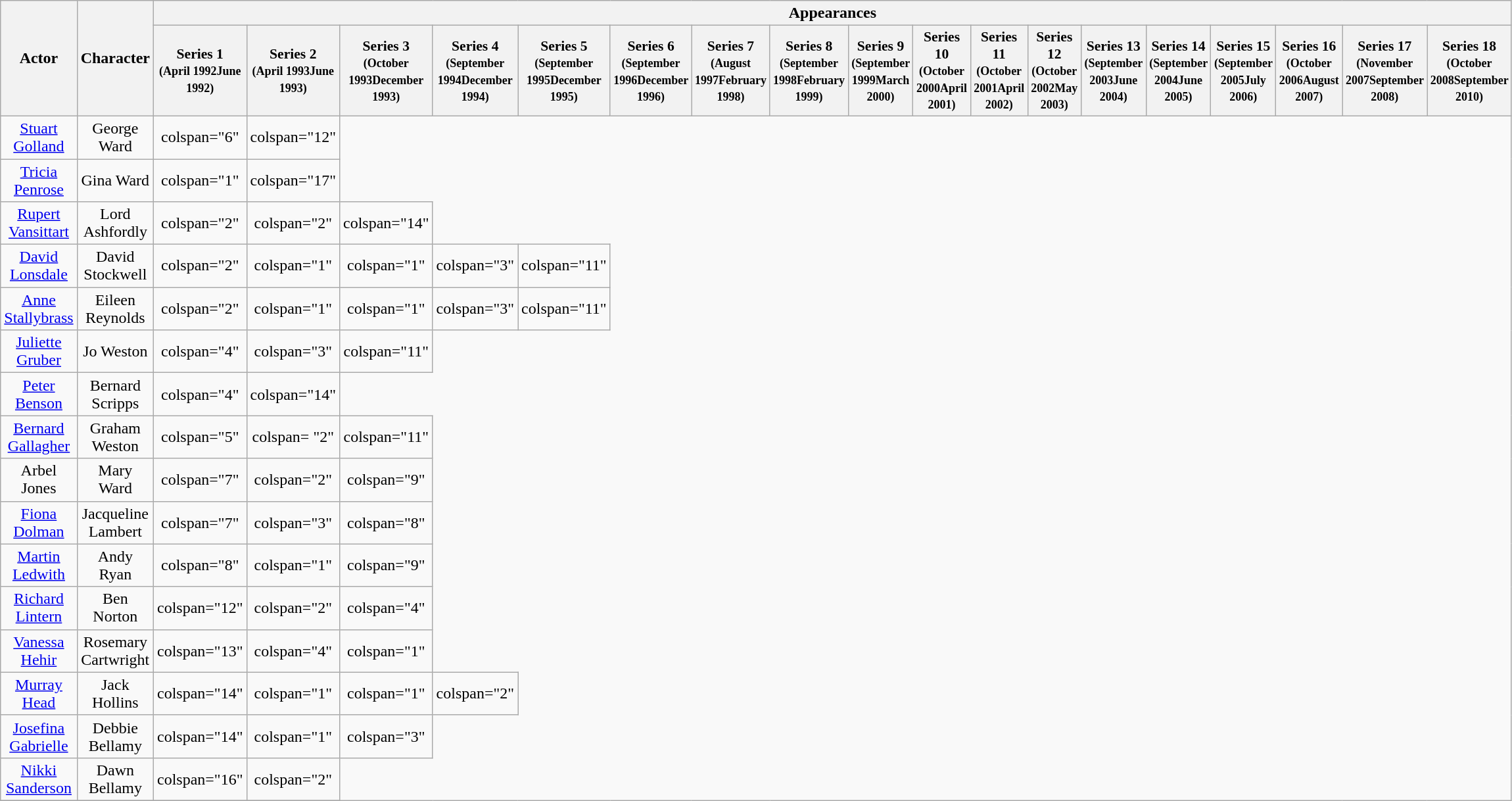<table class="wikitable" style="text-align: center;" border="1" width=100%>
<tr ">
<th style="width:8%;" rowspan="2">Actor</th>
<th style="width:12%;" rowspan="2">Character</th>
<th colspan="18">Appearances</th>
</tr>
<tr>
<th style="width:70px; font-size: 90%;">Series 1<br><small>(April 1992June 1992)</small></th>
<th style="width:70px; font-size: 90%;">Series 2<br><small>(April 1993June 1993)</small></th>
<th style="width:70px; font-size: 90%;">Series 3<br><small>(October 1993December 1993)</small></th>
<th style="width:70px; font-size: 90%;">Series 4<br><small>(September 1994December 1994)</small></th>
<th style="width:70px; font-size: 90%;">Series 5<br><small>(September 1995December 1995)</small></th>
<th style="width:70px; font-size: 90%;">Series 6<br><small>(September 1996December 1996)</small></th>
<th style="width:70px; font-size: 90%;">Series 7<br><small>(August 1997February 1998)</small></th>
<th style="width:70px; font-size: 90%;">Series 8<br><small>(September 1998February 1999)</small></th>
<th style="width:70px; font-size: 90%;">Series 9<br><small>(September 1999March 2000)</small></th>
<th style="width:70px; font-size: 90%;">Series 10<br><small>(October 2000April 2001)</small></th>
<th style="width:70px; font-size: 90%;">Series 11<br><small>(October 2001April 2002)</small></th>
<th style="width:70px; font-size: 90%;">Series 12<br><small>(October 2002May 2003)</small></th>
<th style="width:70px; font-size: 90%;">Series 13<br><small>(September 2003June 2004)</small></th>
<th style="width:70px; font-size: 90%;">Series 14<br><small>(September 2004June 2005)</small></th>
<th style="width:70px; font-size: 90%;">Series 15<br><small>(September 2005July 2006)</small></th>
<th style="width:70px; font-size: 90%;">Series 16<br><small>(October 2006August 2007)</small></th>
<th style="width:70px; font-size: 90%;">Series 17<br><small>(November 2007September 2008)</small></th>
<th style="width:70px; font-size: 90%;">Series 18<br><small>(October 2008September 2010)</small></th>
</tr>
<tr>
<td><a href='#'>Stuart Golland</a></td>
<td>George Ward</td>
<td>colspan="6" </td>
<td>colspan="12" </td>
</tr>
<tr>
<td><a href='#'>Tricia Penrose</a></td>
<td>Gina Ward</td>
<td>colspan="1" </td>
<td>colspan="17" </td>
</tr>
<tr>
<td><a href='#'>Rupert Vansittart</a></td>
<td>Lord Ashfordly</td>
<td>colspan="2" </td>
<td>colspan="2" </td>
<td>colspan="14" </td>
</tr>
<tr>
<td><a href='#'>David Lonsdale</a></td>
<td>David Stockwell</td>
<td>colspan="2" </td>
<td>colspan="1" </td>
<td>colspan="1" </td>
<td>colspan="3" </td>
<td>colspan="11" </td>
</tr>
<tr>
<td><a href='#'>Anne Stallybrass</a></td>
<td>Eileen Reynolds</td>
<td>colspan="2" </td>
<td>colspan="1" </td>
<td>colspan="1" </td>
<td>colspan="3" </td>
<td>colspan="11" </td>
</tr>
<tr>
<td><a href='#'>Juliette Gruber</a></td>
<td>Jo Weston</td>
<td>colspan="4" </td>
<td>colspan="3" </td>
<td>colspan="11" </td>
</tr>
<tr>
<td><a href='#'>Peter Benson</a></td>
<td>Bernard Scripps</td>
<td>colspan="4" </td>
<td>colspan="14" </td>
</tr>
<tr>
<td><a href='#'>Bernard Gallagher</a></td>
<td>Graham Weston</td>
<td>colspan="5" </td>
<td>colspan= "2" </td>
<td>colspan="11" </td>
</tr>
<tr>
<td>Arbel Jones</td>
<td>Mary Ward</td>
<td>colspan="7" </td>
<td>colspan="2" </td>
<td>colspan="9" </td>
</tr>
<tr>
<td><a href='#'>Fiona Dolman</a></td>
<td>Jacqueline Lambert</td>
<td>colspan="7" </td>
<td>colspan="3" </td>
<td>colspan="8" </td>
</tr>
<tr>
<td><a href='#'>Martin Ledwith</a></td>
<td>Andy Ryan</td>
<td>colspan="8" </td>
<td>colspan="1" </td>
<td>colspan="9" </td>
</tr>
<tr>
<td><a href='#'>Richard Lintern</a></td>
<td>Ben Norton</td>
<td>colspan="12" </td>
<td>colspan="2" </td>
<td>colspan="4" </td>
</tr>
<tr>
<td><a href='#'>Vanessa Hehir</a></td>
<td>Rosemary Cartwright</td>
<td>colspan="13" </td>
<td>colspan="4" </td>
<td>colspan="1" </td>
</tr>
<tr>
<td><a href='#'>Murray Head</a></td>
<td>Jack Hollins</td>
<td>colspan="14" </td>
<td>colspan="1" </td>
<td>colspan="1" </td>
<td>colspan="2" </td>
</tr>
<tr>
<td><a href='#'>Josefina Gabrielle</a></td>
<td>Debbie Bellamy</td>
<td>colspan="14" </td>
<td>colspan="1" </td>
<td>colspan="3" </td>
</tr>
<tr>
<td><a href='#'>Nikki Sanderson</a></td>
<td>Dawn Bellamy</td>
<td>colspan="16" </td>
<td>colspan="2" </td>
</tr>
<tr>
</tr>
</table>
